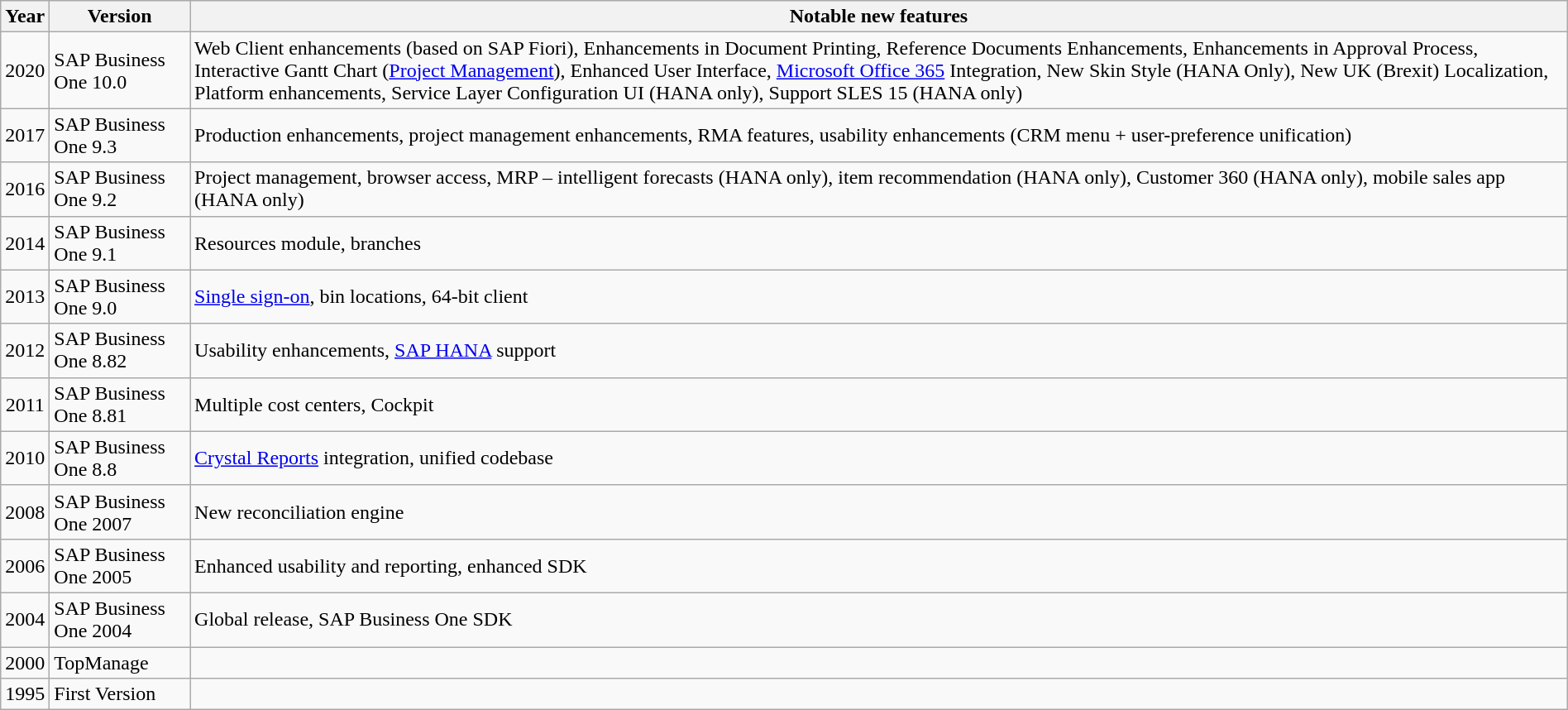<table class="wikitable" width="100%">
<tr>
<th>Year</th>
<th>Version</th>
<th>Notable new features</th>
</tr>
<tr>
<td>2020</td>
<td>SAP Business One 10.0</td>
<td>Web Client enhancements (based on SAP Fiori), Enhancements in Document Printing, Reference Documents Enhancements, Enhancements in Approval Process, Interactive Gantt Chart (<a href='#'>Project Management</a>), Enhanced User Interface, <a href='#'>Microsoft Office 365</a> Integration, New Skin Style (HANA Only), New UK (Brexit) Localization, Platform enhancements, Service Layer Configuration UI (HANA only), Support SLES 15 (HANA only)</td>
</tr>
<tr>
<td style="text-align: center;">2017</td>
<td>SAP Business One 9.3</td>
<td>Production enhancements, project management enhancements, RMA features, usability enhancements (CRM menu + user-preference unification)</td>
</tr>
<tr>
<td style="text-align: center;">2016</td>
<td>SAP Business One 9.2</td>
<td>Project management, browser access, MRP – intelligent forecasts (HANA only), item recommendation (HANA only), Customer 360 (HANA only), mobile sales app (HANA only)</td>
</tr>
<tr>
<td style="text-align: center;">2014</td>
<td>SAP Business One 9.1</td>
<td>Resources module, branches</td>
</tr>
<tr>
<td style="text-align: center;">2013</td>
<td>SAP Business One 9.0</td>
<td><a href='#'>Single sign-on</a>, bin locations, 64-bit client</td>
</tr>
<tr>
<td style="text-align: center;">2012</td>
<td>SAP Business One 8.82</td>
<td>Usability enhancements, <a href='#'>SAP HANA</a> support</td>
</tr>
<tr>
<td style="text-align: center;">2011</td>
<td>SAP Business One 8.81</td>
<td>Multiple cost centers, Cockpit</td>
</tr>
<tr>
<td style="text-align: center;">2010</td>
<td>SAP Business One 8.8</td>
<td><a href='#'>Crystal Reports</a> integration, unified codebase</td>
</tr>
<tr>
<td style="text-align: center;">2008</td>
<td>SAP Business One 2007</td>
<td>New reconciliation engine</td>
</tr>
<tr>
<td style="text-align: center;">2006</td>
<td>SAP Business One 2005</td>
<td>Enhanced usability and reporting, enhanced SDK</td>
</tr>
<tr>
<td style="text-align: center;">2004</td>
<td>SAP Business One 2004</td>
<td>Global release, SAP Business One SDK</td>
</tr>
<tr>
<td style="text-align: center;">2000</td>
<td>TopManage</td>
<td></td>
</tr>
<tr>
<td style="text-align: center;">1995</td>
<td>First Version</td>
<td></td>
</tr>
</table>
